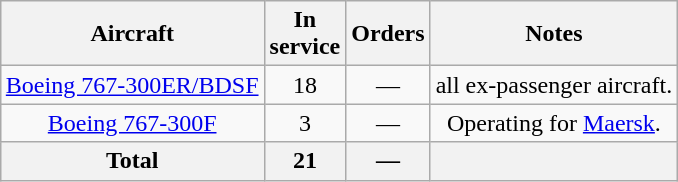<table class="wikitable" style="margin:0.5em auto; text-align:center">
<tr>
<th>Aircraft</th>
<th>In<br>service</th>
<th>Orders</th>
<th>Notes</th>
</tr>
<tr>
<td><a href='#'>Boeing 767-300ER/BDSF</a></td>
<td>18</td>
<td>—</td>
<td>all ex-passenger aircraft.</td>
</tr>
<tr>
<td><a href='#'>Boeing 767-300F</a></td>
<td>3</td>
<td>—</td>
<td>Operating for <a href='#'>Maersk</a>.</td>
</tr>
<tr>
<th>Total</th>
<th>21</th>
<th>—</th>
<th colspan=2></th>
</tr>
</table>
